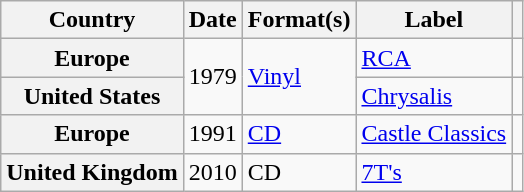<table class="wikitable plainrowheaders">
<tr>
<th scope="col">Country</th>
<th>Date</th>
<th>Format(s)</th>
<th>Label</th>
<th scope="col"></th>
</tr>
<tr>
<th scope="row">Europe</th>
<td rowspan="2">1979</td>
<td rowspan="2"><a href='#'>Vinyl</a></td>
<td><a href='#'>RCA</a></td>
<td></td>
</tr>
<tr>
<th scope="row">United States</th>
<td><a href='#'>Chrysalis</a></td>
<td></td>
</tr>
<tr>
<th scope="row">Europe</th>
<td>1991</td>
<td><a href='#'>CD</a></td>
<td><a href='#'>Castle Classics</a></td>
<td></td>
</tr>
<tr>
<th scope="row">United Kingdom</th>
<td>2010</td>
<td>CD</td>
<td><a href='#'>7T's</a></td>
<td></td>
</tr>
</table>
